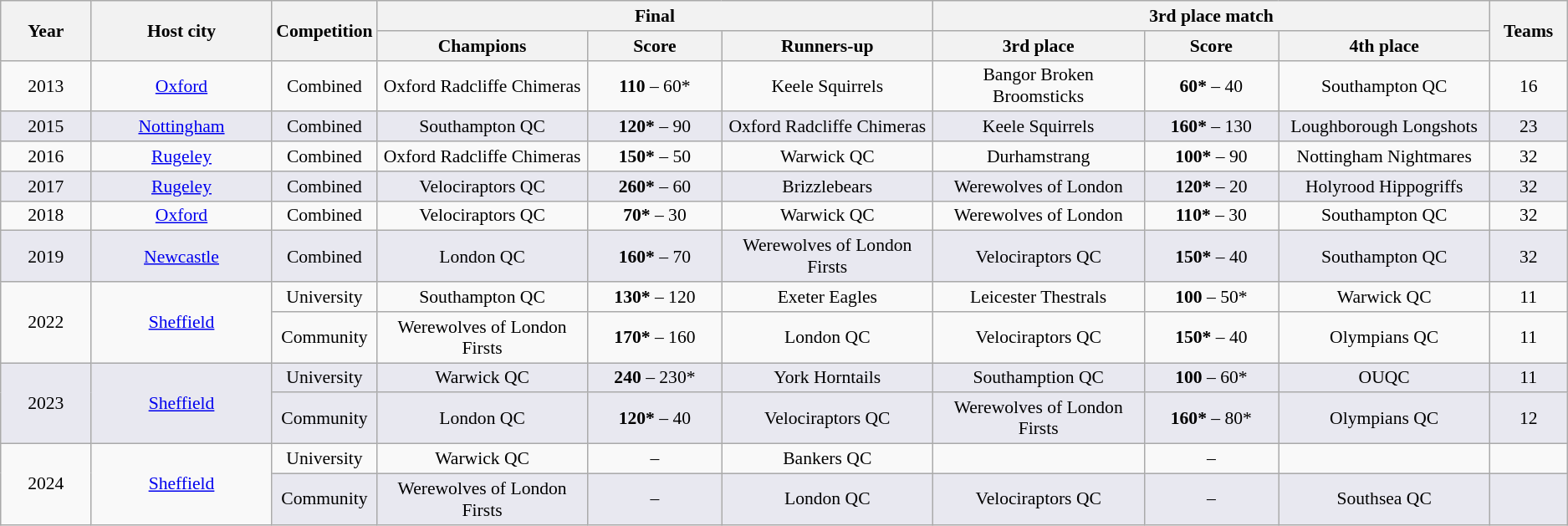<table class="wikitable" style="font-size:90%; text-align: center;">
<tr>
<th rowspan="2" width="6%">Year</th>
<th rowspan="2" width="12%">Host city</th>
<th rowspan="2">Competition</th>
<th colspan="3">Final</th>
<th colspan="3">3rd place match</th>
<th rowspan="2" width="5%">Teams</th>
</tr>
<tr>
<th width="14%">Champions</th>
<th width="9%">Score</th>
<th width="14%">Runners-up</th>
<th width="14%">3rd place</th>
<th width="9%">Score</th>
<th width="14%">4th place</th>
</tr>
<tr>
<td>2013<br></td>
<td><a href='#'>Oxford</a></td>
<td>Combined</td>
<td>Oxford Radcliffe Chimeras</td>
<td><strong>110</strong> – 60*</td>
<td>Keele Squirrels</td>
<td>Bangor Broken Broomsticks</td>
<td><strong>60*</strong> – 40</td>
<td>Southampton QC</td>
<td>16</td>
</tr>
<tr bgcolor="#E8E8F0">
<td>2015<br></td>
<td><a href='#'>Nottingham</a></td>
<td>Combined</td>
<td>Southampton QC</td>
<td><strong>120*</strong> – 90</td>
<td>Oxford Radcliffe Chimeras</td>
<td>Keele Squirrels</td>
<td><strong>160*</strong> – 130</td>
<td>Loughborough Longshots</td>
<td>23</td>
</tr>
<tr>
<td>2016<br></td>
<td><a href='#'>Rugeley</a></td>
<td>Combined</td>
<td>Oxford Radcliffe Chimeras</td>
<td><strong>150*</strong> – 50</td>
<td>Warwick QC</td>
<td>Durhamstrang</td>
<td><strong>100*</strong> – 90</td>
<td>Nottingham Nightmares</td>
<td>32</td>
</tr>
<tr bgcolor="#E8E8F0">
<td>2017<br></td>
<td><a href='#'>Rugeley</a></td>
<td>Combined</td>
<td>Velociraptors QC</td>
<td><strong>260*</strong> – 60</td>
<td>Brizzlebears</td>
<td>Werewolves of London</td>
<td><strong>120*</strong> – 20</td>
<td>Holyrood Hippogriffs</td>
<td>32</td>
</tr>
<tr>
<td>2018<br></td>
<td><a href='#'>Oxford</a></td>
<td>Combined</td>
<td>Velociraptors QC</td>
<td><strong>70*</strong> – 30</td>
<td>Warwick QC</td>
<td>Werewolves of London</td>
<td><strong>110*</strong> – 30</td>
<td>Southampton QC</td>
<td>32</td>
</tr>
<tr bgcolor="#E8E8F0">
<td>2019<br></td>
<td><a href='#'>Newcastle</a></td>
<td>Combined</td>
<td>London QC</td>
<td><strong>160*</strong> – 70</td>
<td>Werewolves of London Firsts</td>
<td>Velociraptors QC</td>
<td><strong>150*</strong> – 40</td>
<td>Southampton QC</td>
<td>32</td>
</tr>
<tr>
<td rowspan="2">2022</td>
<td rowspan="2"><a href='#'>Sheffield</a></td>
<td>University</td>
<td>Southampton QC</td>
<td><strong>130*</strong> – 120</td>
<td>Exeter Eagles</td>
<td>Leicester Thestrals</td>
<td><strong>100</strong> – 50*</td>
<td>Warwick QC</td>
<td>11</td>
</tr>
<tr>
<td>Community</td>
<td>Werewolves of London Firsts</td>
<td><strong>170*</strong> – 160</td>
<td>London QC</td>
<td>Velociraptors QC</td>
<td><strong>150*</strong> – 40</td>
<td>Olympians QC</td>
<td>11</td>
</tr>
<tr bgcolor="#E8E8F0">
<td rowspan="2">2023</td>
<td rowspan="2"><a href='#'>Sheffield</a></td>
<td>University</td>
<td>Warwick QC</td>
<td><strong>240</strong> – 230*</td>
<td>York Horntails</td>
<td>Southamption QC</td>
<td><strong>100</strong> – 60*</td>
<td>OUQC</td>
<td>11</td>
</tr>
<tr bgcolor="#E8E8F0">
<td>Community</td>
<td>London QC</td>
<td><strong>120*</strong> – 40</td>
<td>Velociraptors QC</td>
<td>Werewolves of London Firsts</td>
<td><strong>160*</strong> – 80*</td>
<td>Olympians QC</td>
<td>12</td>
</tr>
<tr>
<td rowspan="2">2024</td>
<td rowspan="2"><a href='#'>Sheffield</a></td>
<td>University</td>
<td>Warwick QC</td>
<td><strong> </strong> –</td>
<td>Bankers QC</td>
<td></td>
<td><strong> </strong> –</td>
<td></td>
<td></td>
</tr>
<tr bgcolor="#E8E8F0">
<td>Community</td>
<td>Werewolves of London Firsts</td>
<td><strong> </strong> –</td>
<td>London QC</td>
<td>Velociraptors QC</td>
<td><strong> </strong> –</td>
<td>Southsea QC</td>
<td></td>
</tr>
</table>
